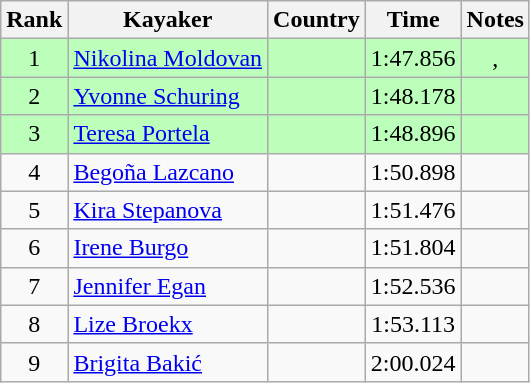<table class="wikitable" style="text-align:center">
<tr>
<th>Rank</th>
<th>Kayaker</th>
<th>Country</th>
<th>Time</th>
<th>Notes</th>
</tr>
<tr bgcolor=bbffbb>
<td>1</td>
<td align="left"><a href='#'>Nikolina Moldovan</a></td>
<td align="left"></td>
<td>1:47.856</td>
<td>, <strong></strong></td>
</tr>
<tr bgcolor=bbffbb>
<td>2</td>
<td align="left"><a href='#'>Yvonne Schuring</a></td>
<td align="left"></td>
<td>1:48.178</td>
<td></td>
</tr>
<tr bgcolor=bbffbb>
<td>3</td>
<td align="left"><a href='#'>Teresa Portela</a></td>
<td align="left"></td>
<td>1:48.896</td>
<td></td>
</tr>
<tr>
<td>4</td>
<td align="left"><a href='#'>Begoña Lazcano</a></td>
<td align="left"></td>
<td>1:50.898</td>
<td></td>
</tr>
<tr>
<td>5</td>
<td align="left"><a href='#'>Kira Stepanova</a></td>
<td align="left"></td>
<td>1:51.476</td>
<td></td>
</tr>
<tr>
<td>6</td>
<td align="left"><a href='#'>Irene Burgo</a></td>
<td align="left"></td>
<td>1:51.804</td>
<td></td>
</tr>
<tr>
<td>7</td>
<td align="left"><a href='#'>Jennifer Egan</a></td>
<td align="left"></td>
<td>1:52.536</td>
<td></td>
</tr>
<tr>
<td>8</td>
<td align="left"><a href='#'>Lize Broekx</a></td>
<td align="left"></td>
<td>1:53.113</td>
<td></td>
</tr>
<tr>
<td>9</td>
<td align="left"><a href='#'>Brigita Bakić</a></td>
<td align="left"></td>
<td>2:00.024</td>
<td></td>
</tr>
</table>
